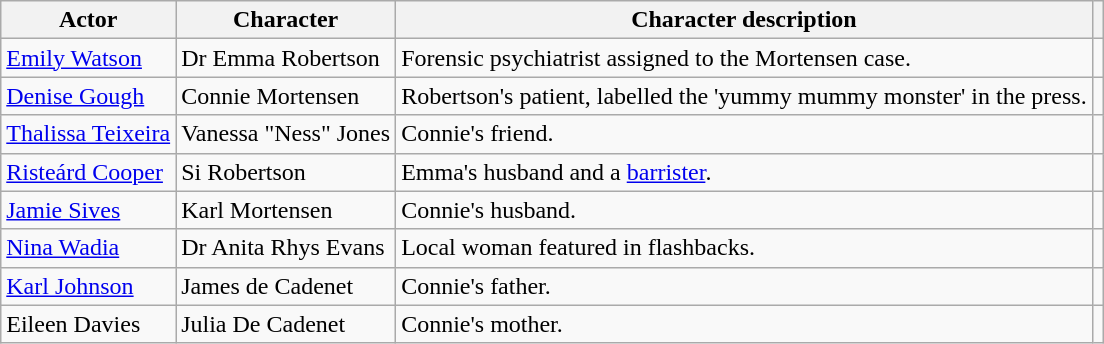<table class="wikitable">
<tr>
<th>Actor</th>
<th>Character</th>
<th>Character description</th>
<th></th>
</tr>
<tr>
<td><a href='#'>Emily Watson</a></td>
<td>Dr Emma Robertson</td>
<td>Forensic psychiatrist assigned to the Mortensen case.</td>
<td></td>
</tr>
<tr>
<td><a href='#'>Denise Gough</a></td>
<td>Connie Mortensen</td>
<td>Robertson's patient, labelled the 'yummy mummy monster' in the press.</td>
<td></td>
</tr>
<tr>
<td><a href='#'>Thalissa Teixeira</a></td>
<td>Vanessa "Ness" Jones</td>
<td>Connie's friend.</td>
<td></td>
</tr>
<tr>
<td><a href='#'>Risteárd Cooper</a></td>
<td>Si Robertson</td>
<td>Emma's husband and a <a href='#'>barrister</a>.</td>
<td></td>
</tr>
<tr>
<td><a href='#'>Jamie Sives</a></td>
<td>Karl Mortensen</td>
<td>Connie's husband.</td>
<td></td>
</tr>
<tr>
<td><a href='#'>Nina Wadia</a></td>
<td>Dr Anita Rhys Evans</td>
<td>Local woman featured in flashbacks.</td>
<td></td>
</tr>
<tr>
<td><a href='#'>Karl Johnson</a></td>
<td>James de Cadenet</td>
<td>Connie's father.</td>
<td></td>
</tr>
<tr>
<td>Eileen Davies</td>
<td>Julia De Cadenet</td>
<td>Connie's mother.</td>
<td></td>
</tr>
</table>
